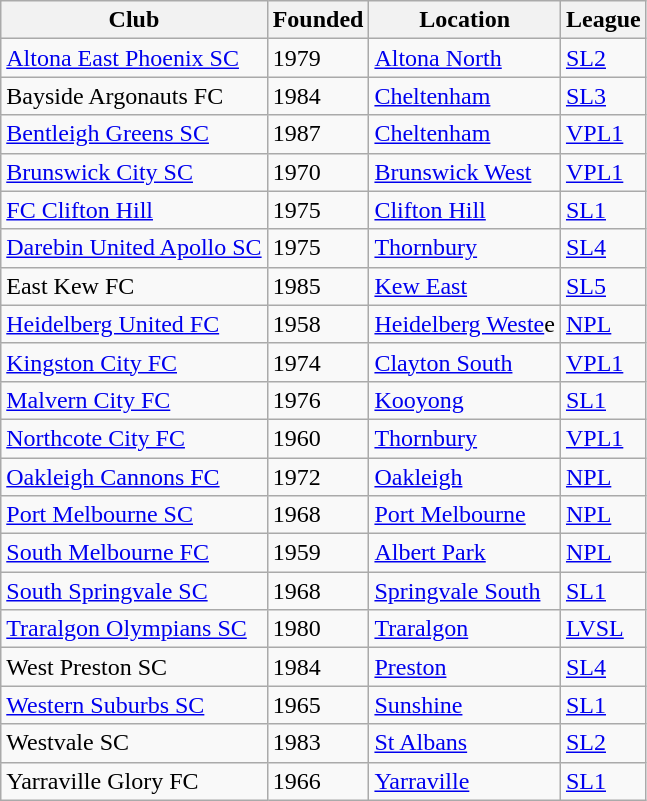<table class="wikitable">
<tr>
<th>Club</th>
<th>Founded</th>
<th>Location</th>
<th>League</th>
</tr>
<tr>
<td><a href='#'>Altona East Phoenix SC</a></td>
<td>1979</td>
<td><a href='#'>Altona North</a></td>
<td><a href='#'>SL2</a></td>
</tr>
<tr>
<td>Bayside Argonauts FC</td>
<td>1984</td>
<td><a href='#'>Cheltenham</a></td>
<td><a href='#'>SL3</a></td>
</tr>
<tr>
<td><a href='#'>Bentleigh Greens SC</a></td>
<td>1987</td>
<td><a href='#'>Cheltenham</a></td>
<td><a href='#'>VPL1</a></td>
</tr>
<tr>
<td><a href='#'>Brunswick City SC</a></td>
<td>1970</td>
<td><a href='#'>Brunswick West</a></td>
<td><a href='#'>VPL1</a></td>
</tr>
<tr>
<td><a href='#'>FC Clifton Hill</a></td>
<td>1975</td>
<td><a href='#'>Clifton Hill</a></td>
<td><a href='#'>SL1</a></td>
</tr>
<tr>
<td><a href='#'>Darebin United Apollo SC</a></td>
<td>1975</td>
<td><a href='#'>Thornbury</a></td>
<td><a href='#'>SL4</a></td>
</tr>
<tr>
<td>East Kew FC</td>
<td>1985</td>
<td><a href='#'>Kew East</a></td>
<td><a href='#'>SL5</a></td>
</tr>
<tr>
<td><a href='#'>Heidelberg United FC</a></td>
<td>1958</td>
<td><a href='#'>Heidelberg Weste</a>e</td>
<td><a href='#'>NPL</a></td>
</tr>
<tr>
<td><a href='#'>Kingston City FC</a></td>
<td>1974</td>
<td><a href='#'>Clayton South</a></td>
<td><a href='#'>VPL1</a></td>
</tr>
<tr>
<td><a href='#'>Malvern City FC</a></td>
<td>1976</td>
<td><a href='#'>Kooyong</a></td>
<td><a href='#'>SL1</a></td>
</tr>
<tr>
<td><a href='#'>Northcote City FC</a></td>
<td>1960</td>
<td><a href='#'>Thornbury</a></td>
<td><a href='#'>VPL1</a></td>
</tr>
<tr>
<td><a href='#'>Oakleigh Cannons FC</a></td>
<td>1972</td>
<td><a href='#'>Oakleigh</a></td>
<td><a href='#'>NPL</a></td>
</tr>
<tr>
<td><a href='#'>Port Melbourne SC</a></td>
<td>1968</td>
<td><a href='#'>Port Melbourne</a></td>
<td><a href='#'>NPL</a></td>
</tr>
<tr>
<td><a href='#'>South Melbourne FC</a></td>
<td>1959</td>
<td><a href='#'>Albert Park</a></td>
<td><a href='#'>NPL</a></td>
</tr>
<tr>
<td><a href='#'>South Springvale SC</a></td>
<td>1968</td>
<td><a href='#'>Springvale South</a></td>
<td><a href='#'>SL1</a></td>
</tr>
<tr>
<td><a href='#'>Traralgon Olympians SC</a></td>
<td>1980</td>
<td><a href='#'>Traralgon</a></td>
<td><a href='#'>LVSL</a></td>
</tr>
<tr>
<td>West Preston SC</td>
<td>1984</td>
<td><a href='#'>Preston</a></td>
<td><a href='#'>SL4</a></td>
</tr>
<tr>
<td><a href='#'>Western Suburbs SC</a></td>
<td>1965</td>
<td><a href='#'>Sunshine</a></td>
<td><a href='#'>SL1</a></td>
</tr>
<tr>
<td>Westvale SC</td>
<td>1983</td>
<td><a href='#'>St Albans</a></td>
<td><a href='#'>SL2</a></td>
</tr>
<tr>
<td>Yarraville Glory FC</td>
<td>1966</td>
<td><a href='#'>Yarraville</a></td>
<td><a href='#'>SL1</a></td>
</tr>
</table>
